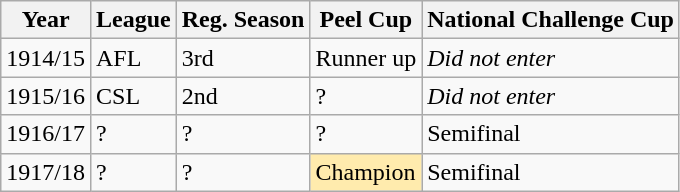<table class="wikitable">
<tr>
<th>Year</th>
<th>League</th>
<th>Reg. Season</th>
<th>Peel Cup</th>
<th>National Challenge Cup</th>
</tr>
<tr>
<td>1914/15</td>
<td>AFL</td>
<td>3rd</td>
<td>Runner up</td>
<td><em>Did not enter</em></td>
</tr>
<tr>
<td>1915/16</td>
<td>CSL</td>
<td>2nd</td>
<td>?</td>
<td><em>Did not enter</em></td>
</tr>
<tr>
<td>1916/17</td>
<td>?</td>
<td>?</td>
<td>?</td>
<td>Semifinal</td>
</tr>
<tr>
<td>1917/18</td>
<td>?</td>
<td>?</td>
<td bgcolor="FFEBAD">Champion</td>
<td>Semifinal</td>
</tr>
</table>
